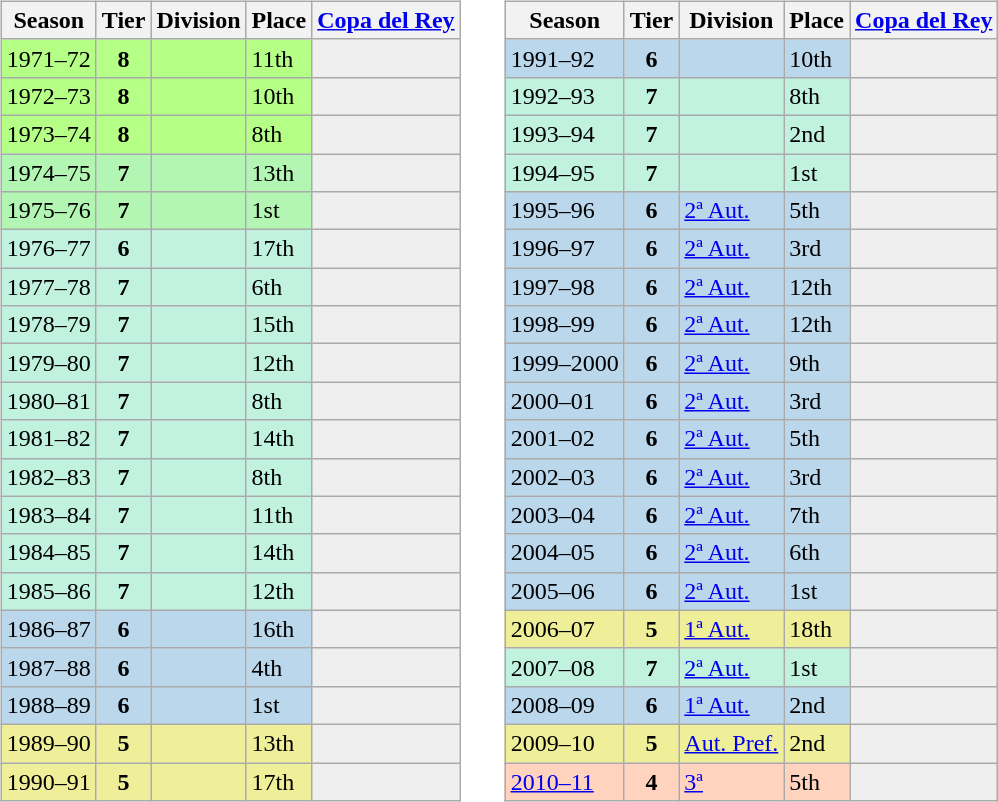<table>
<tr>
<td valign="top" width=49%><br><table class="wikitable">
<tr style="background:#f0f6fa;">
<th>Season</th>
<th>Tier</th>
<th>Division</th>
<th>Place</th>
<th><a href='#'>Copa del Rey</a></th>
</tr>
<tr>
<td style="background:#B6FF86;">1971–72</td>
<th style="background:#B6FF86;">8</th>
<td style="background:#B6FF86;"></td>
<td style="background:#B6FF86;">11th</td>
<th style="background:#EFEFEF;"></th>
</tr>
<tr>
<td style="background:#B6FF86;">1972–73</td>
<th style="background:#B6FF86;">8</th>
<td style="background:#B6FF86;"></td>
<td style="background:#B6FF86;">10th</td>
<th style="background:#EFEFEF;"></th>
</tr>
<tr>
<td style="background:#B6FF86;">1973–74</td>
<th style="background:#B6FF86;">8</th>
<td style="background:#B6FF86;"></td>
<td style="background:#B6FF86;">8th</td>
<th style="background:#EFEFEF;"></th>
</tr>
<tr>
<td style="background:#B3F5B3;">1974–75</td>
<th style="background:#B3F5B3;">7</th>
<td style="background:#B3F5B3;"></td>
<td style="background:#B3F5B3;">13th</td>
<th style="background:#efefef;"></th>
</tr>
<tr>
<td style="background:#B3F5B3;">1975–76</td>
<th style="background:#B3F5B3;">7</th>
<td style="background:#B3F5B3;"></td>
<td style="background:#B3F5B3;">1st</td>
<th style="background:#efefef;"></th>
</tr>
<tr>
<td style="background:#C0F2DF;">1976–77</td>
<th style="background:#C0F2DF;">6</th>
<td style="background:#C0F2DF;"></td>
<td style="background:#C0F2DF;">17th</td>
<th style="background:#efefef;"></th>
</tr>
<tr>
<td style="background:#C0F2DF;">1977–78</td>
<th style="background:#C0F2DF;">7</th>
<td style="background:#C0F2DF;"></td>
<td style="background:#C0F2DF;">6th</td>
<th style="background:#efefef;"></th>
</tr>
<tr>
<td style="background:#C0F2DF;">1978–79</td>
<th style="background:#C0F2DF;">7</th>
<td style="background:#C0F2DF;"></td>
<td style="background:#C0F2DF;">15th</td>
<th style="background:#efefef;"></th>
</tr>
<tr>
<td style="background:#C0F2DF;">1979–80</td>
<th style="background:#C0F2DF;">7</th>
<td style="background:#C0F2DF;"></td>
<td style="background:#C0F2DF;">12th</td>
<th style="background:#efefef;"></th>
</tr>
<tr>
<td style="background:#C0F2DF;">1980–81</td>
<th style="background:#C0F2DF;">7</th>
<td style="background:#C0F2DF;"></td>
<td style="background:#C0F2DF;">8th</td>
<th style="background:#efefef;"></th>
</tr>
<tr>
<td style="background:#C0F2DF;">1981–82</td>
<th style="background:#C0F2DF;">7</th>
<td style="background:#C0F2DF;"></td>
<td style="background:#C0F2DF;">14th</td>
<th style="background:#efefef;"></th>
</tr>
<tr>
<td style="background:#C0F2DF;">1982–83</td>
<th style="background:#C0F2DF;">7</th>
<td style="background:#C0F2DF;"></td>
<td style="background:#C0F2DF;">8th</td>
<th style="background:#efefef;"></th>
</tr>
<tr>
<td style="background:#C0F2DF;">1983–84</td>
<th style="background:#C0F2DF;">7</th>
<td style="background:#C0F2DF;"></td>
<td style="background:#C0F2DF;">11th</td>
<th style="background:#efefef;"></th>
</tr>
<tr>
<td style="background:#C0F2DF;">1984–85</td>
<th style="background:#C0F2DF;">7</th>
<td style="background:#C0F2DF;"></td>
<td style="background:#C0F2DF;">14th</td>
<th style="background:#efefef;"></th>
</tr>
<tr>
<td style="background:#C0F2DF;">1985–86</td>
<th style="background:#C0F2DF;">7</th>
<td style="background:#C0F2DF;"></td>
<td style="background:#C0F2DF;">12th</td>
<th style="background:#efefef;"></th>
</tr>
<tr>
<td style="background:#BBD7EC;">1986–87</td>
<th style="background:#BBD7EC;">6</th>
<td style="background:#BBD7EC;"></td>
<td style="background:#BBD7EC;">16th</td>
<th style="background:#efefef;"></th>
</tr>
<tr>
<td style="background:#BBD7EC;">1987–88</td>
<th style="background:#BBD7EC;">6</th>
<td style="background:#BBD7EC;"></td>
<td style="background:#BBD7EC;">4th</td>
<th style="background:#efefef;"></th>
</tr>
<tr>
<td style="background:#BBD7EC;">1988–89</td>
<th style="background:#BBD7EC;">6</th>
<td style="background:#BBD7EC;"></td>
<td style="background:#BBD7EC;">1st</td>
<th style="background:#efefef;"></th>
</tr>
<tr>
<td style="background:#EFEF99;">1989–90</td>
<th style="background:#EFEF99;">5</th>
<td style="background:#EFEF99;"></td>
<td style="background:#EFEF99;">13th</td>
<th style="background:#efefef;"></th>
</tr>
<tr>
<td style="background:#EFEF99;">1990–91</td>
<th style="background:#EFEF99;">5</th>
<td style="background:#EFEF99;"></td>
<td style="background:#EFEF99;">17th</td>
<th style="background:#efefef;"></th>
</tr>
</table>
</td>
<td valign="top" width=51%><br><table class="wikitable">
<tr style="background:#f0f6fa;">
<th>Season</th>
<th>Tier</th>
<th>Division</th>
<th>Place</th>
<th><a href='#'>Copa del Rey</a></th>
</tr>
<tr>
<td style="background:#BBD7EC;">1991–92</td>
<th style="background:#BBD7EC;">6</th>
<td style="background:#BBD7EC;"></td>
<td style="background:#BBD7EC;">10th</td>
<th style="background:#efefef;"></th>
</tr>
<tr>
<td style="background:#C0F2DF;">1992–93</td>
<th style="background:#C0F2DF;">7</th>
<td style="background:#C0F2DF;"></td>
<td style="background:#C0F2DF;">8th</td>
<th style="background:#efefef;"></th>
</tr>
<tr>
<td style="background:#C0F2DF;">1993–94</td>
<th style="background:#C0F2DF;">7</th>
<td style="background:#C0F2DF;"></td>
<td style="background:#C0F2DF;">2nd</td>
<th style="background:#efefef;"></th>
</tr>
<tr>
<td style="background:#C0F2DF;">1994–95</td>
<th style="background:#C0F2DF;">7</th>
<td style="background:#C0F2DF;"></td>
<td style="background:#C0F2DF;">1st</td>
<th style="background:#efefef;"></th>
</tr>
<tr>
<td style="background:#BBD7EC;">1995–96</td>
<th style="background:#BBD7EC;">6</th>
<td style="background:#BBD7EC;"><a href='#'>2ª Aut.</a></td>
<td style="background:#BBD7EC;">5th</td>
<th style="background:#efefef;"></th>
</tr>
<tr>
<td style="background:#BBD7EC;">1996–97</td>
<th style="background:#BBD7EC;">6</th>
<td style="background:#BBD7EC;"><a href='#'>2ª Aut.</a></td>
<td style="background:#BBD7EC;">3rd</td>
<th style="background:#efefef;"></th>
</tr>
<tr>
<td style="background:#BBD7EC;">1997–98</td>
<th style="background:#BBD7EC;">6</th>
<td style="background:#BBD7EC;"><a href='#'>2ª Aut.</a></td>
<td style="background:#BBD7EC;">12th</td>
<th style="background:#efefef;"></th>
</tr>
<tr>
<td style="background:#BBD7EC;">1998–99</td>
<th style="background:#BBD7EC;">6</th>
<td style="background:#BBD7EC;"><a href='#'>2ª Aut.</a></td>
<td style="background:#BBD7EC;">12th</td>
<th style="background:#efefef;"></th>
</tr>
<tr>
<td style="background:#BBD7EC;">1999–2000</td>
<th style="background:#BBD7EC;">6</th>
<td style="background:#BBD7EC;"><a href='#'>2ª Aut.</a></td>
<td style="background:#BBD7EC;">9th</td>
<th style="background:#efefef;"></th>
</tr>
<tr>
<td style="background:#BBD7EC;">2000–01</td>
<th style="background:#BBD7EC;">6</th>
<td style="background:#BBD7EC;"><a href='#'>2ª Aut.</a></td>
<td style="background:#BBD7EC;">3rd</td>
<th style="background:#efefef;"></th>
</tr>
<tr>
<td style="background:#BBD7EC;">2001–02</td>
<th style="background:#BBD7EC;">6</th>
<td style="background:#BBD7EC;"><a href='#'>2ª Aut.</a></td>
<td style="background:#BBD7EC;">5th</td>
<th style="background:#efefef;"></th>
</tr>
<tr>
<td style="background:#BBD7EC;">2002–03</td>
<th style="background:#BBD7EC;">6</th>
<td style="background:#BBD7EC;"><a href='#'>2ª Aut.</a></td>
<td style="background:#BBD7EC;">3rd</td>
<th style="background:#efefef;"></th>
</tr>
<tr>
<td style="background:#BBD7EC;">2003–04</td>
<th style="background:#BBD7EC;">6</th>
<td style="background:#BBD7EC;"><a href='#'>2ª Aut.</a></td>
<td style="background:#BBD7EC;">7th</td>
<th style="background:#efefef;"></th>
</tr>
<tr>
<td style="background:#BBD7EC;">2004–05</td>
<th style="background:#BBD7EC;">6</th>
<td style="background:#BBD7EC;"><a href='#'>2ª Aut.</a></td>
<td style="background:#BBD7EC;">6th</td>
<th style="background:#efefef;"></th>
</tr>
<tr>
<td style="background:#BBD7EC;">2005–06</td>
<th style="background:#BBD7EC;">6</th>
<td style="background:#BBD7EC;"><a href='#'>2ª Aut.</a></td>
<td style="background:#BBD7EC;">1st</td>
<th style="background:#efefef;"></th>
</tr>
<tr>
<td style="background:#EFEF99;">2006–07</td>
<th style="background:#EFEF99;">5</th>
<td style="background:#EFEF99;"><a href='#'>1ª Aut.</a></td>
<td style="background:#EFEF99;">18th</td>
<th style="background:#efefef;"></th>
</tr>
<tr>
<td style="background:#C0F2DF;">2007–08</td>
<th style="background:#C0F2DF;">7</th>
<td style="background:#C0F2DF;"><a href='#'>2ª Aut.</a></td>
<td style="background:#C0F2DF;">1st</td>
<th style="background:#efefef;"></th>
</tr>
<tr>
<td style="background:#BBD7EC;">2008–09</td>
<th style="background:#BBD7EC;">6</th>
<td style="background:#BBD7EC;"><a href='#'>1ª Aut.</a></td>
<td style="background:#BBD7EC;">2nd</td>
<th style="background:#efefef;"></th>
</tr>
<tr>
<td style="background:#EFEF99;">2009–10</td>
<th style="background:#EFEF99;">5</th>
<td style="background:#EFEF99;"><a href='#'>Aut. Pref.</a></td>
<td style="background:#EFEF99;">2nd</td>
<th style="background:#efefef;"></th>
</tr>
<tr>
<td style="background:#FFD3BD;"><a href='#'>2010–11</a></td>
<th style="background:#FFD3BD;">4</th>
<td style="background:#FFD3BD;"><a href='#'>3ª</a></td>
<td style="background:#FFD3BD;">5th</td>
<th style="background:#efefef;"></th>
</tr>
</table>
</td>
</tr>
</table>
